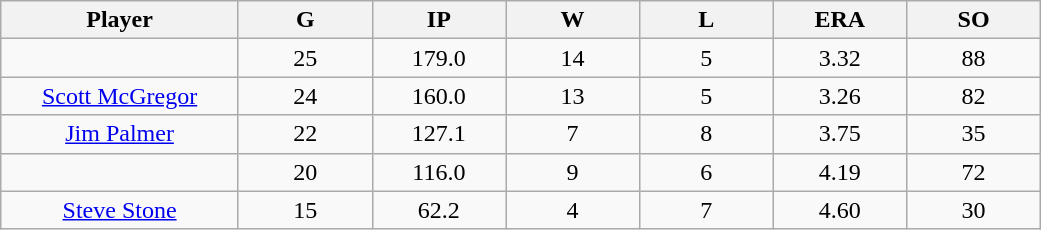<table class="wikitable sortable">
<tr>
<th bgcolor="#DDDDFF" width="16%">Player</th>
<th bgcolor="#DDDDFF" width="9%">G</th>
<th bgcolor="#DDDDFF" width="9%">IP</th>
<th bgcolor="#DDDDFF" width="9%">W</th>
<th bgcolor="#DDDDFF" width="9%">L</th>
<th bgcolor="#DDDDFF" width="9%">ERA</th>
<th bgcolor="#DDDDFF" width="9%">SO</th>
</tr>
<tr align="center">
<td></td>
<td>25</td>
<td>179.0</td>
<td>14</td>
<td>5</td>
<td>3.32</td>
<td>88</td>
</tr>
<tr align="center">
<td><a href='#'>Scott McGregor</a></td>
<td>24</td>
<td>160.0</td>
<td>13</td>
<td>5</td>
<td>3.26</td>
<td>82</td>
</tr>
<tr align=center>
<td><a href='#'>Jim Palmer</a></td>
<td>22</td>
<td>127.1</td>
<td>7</td>
<td>8</td>
<td>3.75</td>
<td>35</td>
</tr>
<tr align=center>
<td></td>
<td>20</td>
<td>116.0</td>
<td>9</td>
<td>6</td>
<td>4.19</td>
<td>72</td>
</tr>
<tr align="center">
<td><a href='#'>Steve Stone</a></td>
<td>15</td>
<td>62.2</td>
<td>4</td>
<td>7</td>
<td>4.60</td>
<td>30</td>
</tr>
</table>
